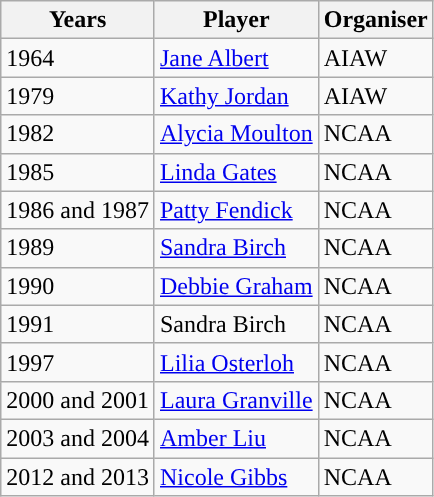<table class="wikitable sortable">
<tr>
<th width=px>Years</th>
<th width=px>Player</th>
<th width=px>Organiser</th>
</tr>
<tr>
<td>1964</td>
<td><a href='#'>Jane Albert</a></td>
<td>AIAW</td>
</tr>
<tr>
<td>1979</td>
<td><a href='#'>Kathy Jordan</a></td>
<td>AIAW</td>
</tr>
<tr>
<td>1982</td>
<td><a href='#'>Alycia Moulton</a></td>
<td>NCAA</td>
</tr>
<tr>
<td>1985</td>
<td><a href='#'>Linda Gates</a></td>
<td>NCAA</td>
</tr>
<tr>
<td>1986 and 1987</td>
<td><a href='#'>Patty Fendick</a></td>
<td>NCAA</td>
</tr>
<tr>
<td>1989</td>
<td><a href='#'>Sandra Birch</a></td>
<td>NCAA</td>
</tr>
<tr>
<td>1990</td>
<td><a href='#'>Debbie Graham</a></td>
<td>NCAA</td>
</tr>
<tr>
<td>1991</td>
<td>Sandra Birch</td>
<td>NCAA</td>
</tr>
<tr>
<td>1997</td>
<td><a href='#'>Lilia Osterloh</a></td>
<td>NCAA</td>
</tr>
<tr>
<td>2000 and 2001</td>
<td><a href='#'>Laura Granville</a></td>
<td>NCAA</td>
</tr>
<tr>
<td>2003 and 2004</td>
<td><a href='#'>Amber Liu</a></td>
<td>NCAA</td>
</tr>
<tr>
<td>2012 and 2013</td>
<td><a href='#'>Nicole Gibbs</a></td>
<td>NCAA</td>
</tr>
</table>
